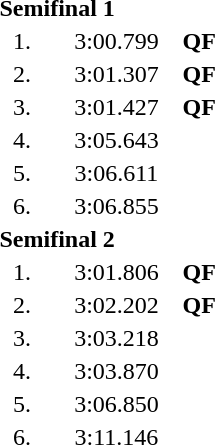<table style="text-align:center">
<tr>
<td colspan=4 align=left><strong>Semifinal 1</strong></td>
</tr>
<tr>
<td width=30>1.</td>
<td align=left></td>
<td width=80>3:00.799</td>
<td><strong>QF</strong></td>
</tr>
<tr>
<td>2.</td>
<td align=left></td>
<td>3:01.307</td>
<td><strong>QF</strong></td>
</tr>
<tr>
<td>3.</td>
<td align=left></td>
<td>3:01.427</td>
<td><strong>QF</strong></td>
</tr>
<tr>
<td>4.</td>
<td align=left></td>
<td>3:05.643</td>
<td></td>
</tr>
<tr>
<td>5.</td>
<td align=left></td>
<td>3:06.611</td>
<td></td>
</tr>
<tr>
<td>6.</td>
<td align=left></td>
<td>3:06.855</td>
<td></td>
</tr>
<tr>
<td colspan=4 align=left><strong>Semifinal 2</strong></td>
</tr>
<tr>
<td width=30>1.</td>
<td align=left></td>
<td width=80>3:01.806</td>
<td><strong>QF</strong></td>
</tr>
<tr>
<td>2.</td>
<td align=left></td>
<td>3:02.202</td>
<td><strong>QF</strong></td>
</tr>
<tr>
<td>3.</td>
<td align=left></td>
<td>3:03.218</td>
<td></td>
</tr>
<tr>
<td>4.</td>
<td align=left></td>
<td>3:03.870</td>
<td></td>
</tr>
<tr>
<td>5.</td>
<td align=left></td>
<td>3:06.850</td>
<td></td>
</tr>
<tr>
<td>6.</td>
<td align=left></td>
<td>3:11.146</td>
<td></td>
</tr>
</table>
